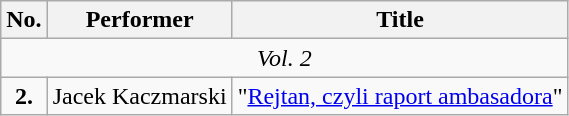<table class="wikitable">
<tr>
<th>No.</th>
<th>Performer</th>
<th>Title</th>
</tr>
<tr>
<td colspan="3" style="text-align:center"><em>Vol. 2</em></td>
</tr>
<tr>
<td style="text-align:center"><strong>2.</strong></td>
<td>Jacek Kaczmarski</td>
<td>"<a href='#'>Rejtan, czyli raport ambasadora</a>"</td>
</tr>
</table>
